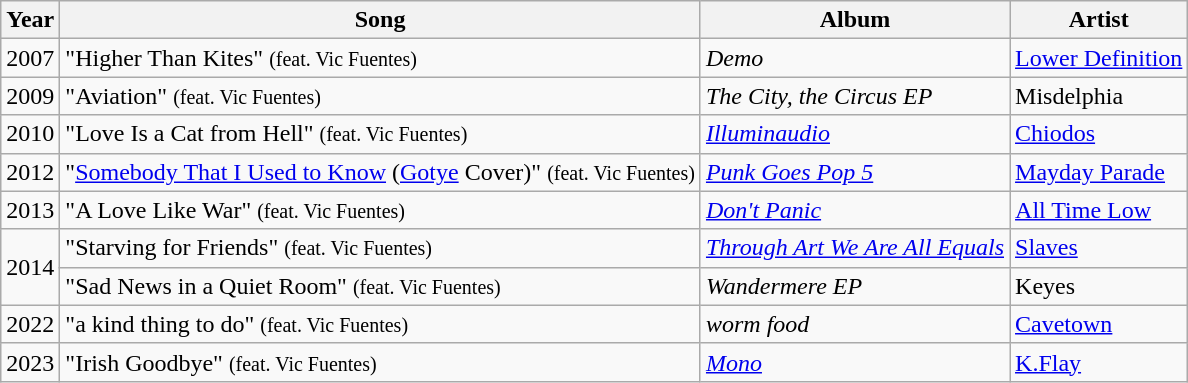<table class="wikitable">
<tr>
<th>Year</th>
<th>Song</th>
<th>Album</th>
<th>Artist</th>
</tr>
<tr>
<td>2007</td>
<td>"Higher Than Kites" <small>(feat. Vic Fuentes)</small></td>
<td><em>Demo</em></td>
<td><a href='#'>Lower Definition</a></td>
</tr>
<tr>
<td>2009</td>
<td>"Aviation" <small>(feat. Vic Fuentes)</small></td>
<td><em>The City, the Circus EP</em></td>
<td>Misdelphia</td>
</tr>
<tr>
<td>2010</td>
<td>"Love Is a Cat from Hell" <small>(feat. Vic Fuentes)</small></td>
<td><em><a href='#'>Illuminaudio</a></em></td>
<td><a href='#'>Chiodos</a></td>
</tr>
<tr>
<td>2012</td>
<td>"<a href='#'>Somebody That I Used to Know</a> (<a href='#'>Gotye</a> Cover)"  <small>(feat. Vic Fuentes)</small></td>
<td><em><a href='#'>Punk Goes Pop 5</a></em></td>
<td><a href='#'>Mayday Parade</a></td>
</tr>
<tr>
<td>2013</td>
<td>"A Love Like War"  <small>(feat. Vic Fuentes)</small></td>
<td><em><a href='#'>Don't Panic</a></em></td>
<td><a href='#'>All Time Low</a></td>
</tr>
<tr>
<td rowspan=2>2014</td>
<td>"Starving for Friends"  <small>(feat. Vic Fuentes)</small></td>
<td><em><a href='#'>Through Art We Are All Equals</a></em></td>
<td><a href='#'>Slaves</a></td>
</tr>
<tr>
<td>"Sad News in a Quiet Room"  <small>(feat. Vic Fuentes)</small></td>
<td><em>Wandermere EP</em></td>
<td>Keyes</td>
</tr>
<tr>
<td>2022</td>
<td>"a kind thing to do" <small>(feat. Vic Fuentes)</small></td>
<td><em>worm food</em></td>
<td><a href='#'>Cavetown</a></td>
</tr>
<tr>
<td>2023</td>
<td>"Irish Goodbye" <small>(feat. Vic Fuentes)</small></td>
<td><em><a href='#'>Mono</a></em></td>
<td><a href='#'>K.Flay</a></td>
</tr>
</table>
